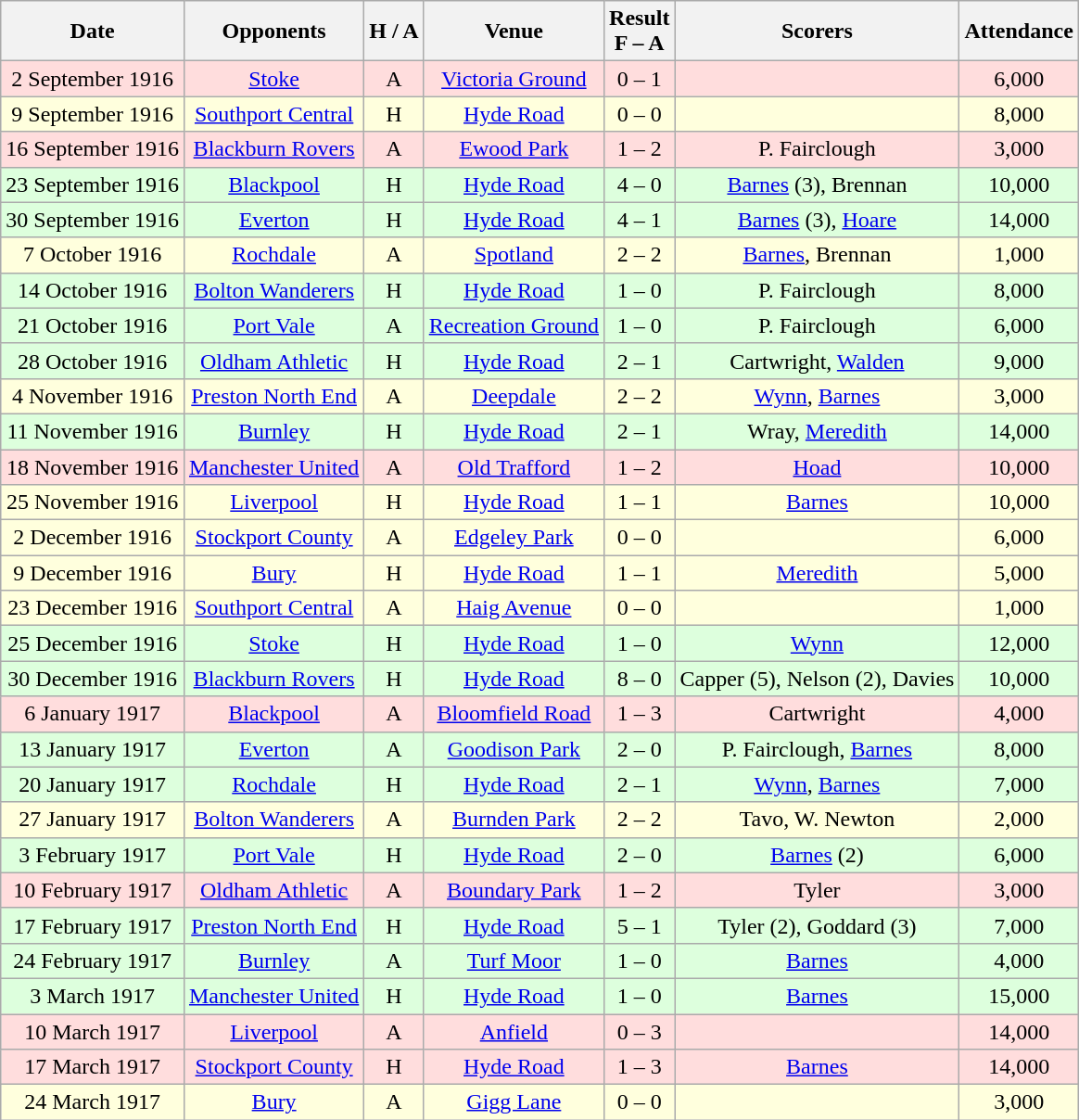<table class="wikitable" style="text-align:center">
<tr>
<th>Date</th>
<th>Opponents</th>
<th>H / A</th>
<th>Venue</th>
<th>Result<br>F – A</th>
<th>Scorers</th>
<th>Attendance</th>
</tr>
<tr bgcolor="#ffdddd">
<td>2 September 1916</td>
<td><a href='#'>Stoke</a></td>
<td>A</td>
<td><a href='#'>Victoria Ground</a></td>
<td>0 – 1</td>
<td></td>
<td>6,000</td>
</tr>
<tr bgcolor="#ffffdd">
<td>9 September 1916</td>
<td><a href='#'>Southport Central</a></td>
<td>H</td>
<td><a href='#'>Hyde Road</a></td>
<td>0 – 0</td>
<td></td>
<td>8,000</td>
</tr>
<tr bgcolor="#ffdddd">
<td>16 September 1916</td>
<td><a href='#'>Blackburn Rovers</a></td>
<td>A</td>
<td><a href='#'>Ewood Park</a></td>
<td>1 – 2</td>
<td>P. Fairclough</td>
<td>3,000</td>
</tr>
<tr bgcolor="#ddffdd">
<td>23 September 1916</td>
<td><a href='#'>Blackpool</a></td>
<td>H</td>
<td><a href='#'>Hyde Road</a></td>
<td>4 – 0</td>
<td><a href='#'>Barnes</a> (3), Brennan</td>
<td>10,000</td>
</tr>
<tr bgcolor="#ddffdd">
<td>30 September 1916</td>
<td><a href='#'>Everton</a></td>
<td>H</td>
<td><a href='#'>Hyde Road</a></td>
<td>4 – 1</td>
<td><a href='#'>Barnes</a> (3), <a href='#'>Hoare</a></td>
<td>14,000</td>
</tr>
<tr bgcolor="#ffffdd">
<td>7 October 1916</td>
<td><a href='#'>Rochdale</a></td>
<td>A</td>
<td><a href='#'>Spotland</a></td>
<td>2 – 2</td>
<td><a href='#'>Barnes</a>, Brennan</td>
<td>1,000</td>
</tr>
<tr bgcolor="#ddffdd">
<td>14 October 1916</td>
<td><a href='#'>Bolton Wanderers</a></td>
<td>H</td>
<td><a href='#'>Hyde Road</a></td>
<td>1 – 0</td>
<td>P. Fairclough</td>
<td>8,000</td>
</tr>
<tr bgcolor="#ddffdd">
<td>21 October 1916</td>
<td><a href='#'>Port Vale</a></td>
<td>A</td>
<td><a href='#'>Recreation Ground</a></td>
<td>1 – 0</td>
<td>P. Fairclough</td>
<td>6,000</td>
</tr>
<tr bgcolor="#ddffdd">
<td>28 October 1916</td>
<td><a href='#'>Oldham Athletic</a></td>
<td>H</td>
<td><a href='#'>Hyde Road</a></td>
<td>2 – 1</td>
<td>Cartwright, <a href='#'>Walden</a></td>
<td>9,000</td>
</tr>
<tr bgcolor="#ffffdd">
<td>4 November 1916</td>
<td><a href='#'>Preston North End</a></td>
<td>A</td>
<td><a href='#'>Deepdale</a></td>
<td>2 – 2</td>
<td><a href='#'>Wynn</a>, <a href='#'>Barnes</a></td>
<td>3,000</td>
</tr>
<tr bgcolor="#ddffdd">
<td>11 November 1916</td>
<td><a href='#'>Burnley</a></td>
<td>H</td>
<td><a href='#'>Hyde Road</a></td>
<td>2 – 1</td>
<td>Wray, <a href='#'>Meredith</a></td>
<td>14,000</td>
</tr>
<tr bgcolor="#ffdddd">
<td>18 November 1916</td>
<td><a href='#'>Manchester United</a></td>
<td>A</td>
<td><a href='#'>Old Trafford</a></td>
<td>1 – 2</td>
<td><a href='#'>Hoad</a></td>
<td>10,000</td>
</tr>
<tr bgcolor="#ffffdd">
<td>25 November 1916</td>
<td><a href='#'>Liverpool</a></td>
<td>H</td>
<td><a href='#'>Hyde Road</a></td>
<td>1 – 1</td>
<td><a href='#'>Barnes</a></td>
<td>10,000</td>
</tr>
<tr bgcolor="#ffffdd">
<td>2 December 1916</td>
<td><a href='#'>Stockport County</a></td>
<td>A</td>
<td><a href='#'>Edgeley Park</a></td>
<td>0 – 0</td>
<td></td>
<td>6,000</td>
</tr>
<tr bgcolor="#ffffdd">
<td>9 December 1916</td>
<td><a href='#'>Bury</a></td>
<td>H</td>
<td><a href='#'>Hyde Road</a></td>
<td>1 – 1</td>
<td><a href='#'>Meredith</a></td>
<td>5,000</td>
</tr>
<tr bgcolor="#ffffdd">
<td>23 December 1916</td>
<td><a href='#'>Southport Central</a></td>
<td>A</td>
<td><a href='#'>Haig Avenue</a></td>
<td>0 – 0</td>
<td></td>
<td>1,000</td>
</tr>
<tr bgcolor="#ddffdd">
<td>25 December 1916</td>
<td><a href='#'>Stoke</a></td>
<td>H</td>
<td><a href='#'>Hyde Road</a></td>
<td>1 – 0</td>
<td><a href='#'>Wynn</a></td>
<td>12,000</td>
</tr>
<tr bgcolor="#ddffdd">
<td>30 December 1916</td>
<td><a href='#'>Blackburn Rovers</a></td>
<td>H</td>
<td><a href='#'>Hyde Road</a></td>
<td>8 – 0</td>
<td>Capper (5), Nelson (2), Davies</td>
<td>10,000</td>
</tr>
<tr bgcolor="#ffdddd">
<td>6 January 1917</td>
<td><a href='#'>Blackpool</a></td>
<td>A</td>
<td><a href='#'>Bloomfield Road</a></td>
<td>1 – 3</td>
<td>Cartwright</td>
<td>4,000</td>
</tr>
<tr bgcolor="#ddffdd">
<td>13 January 1917</td>
<td><a href='#'>Everton</a></td>
<td>A</td>
<td><a href='#'>Goodison Park</a></td>
<td>2 – 0</td>
<td>P. Fairclough, <a href='#'>Barnes</a></td>
<td>8,000</td>
</tr>
<tr bgcolor="#ddffdd">
<td>20 January 1917</td>
<td><a href='#'>Rochdale</a></td>
<td>H</td>
<td><a href='#'>Hyde Road</a></td>
<td>2 – 1</td>
<td><a href='#'>Wynn</a>, <a href='#'>Barnes</a></td>
<td>7,000</td>
</tr>
<tr bgcolor="#ffffdd">
<td>27 January 1917</td>
<td><a href='#'>Bolton Wanderers</a></td>
<td>A</td>
<td><a href='#'>Burnden Park</a></td>
<td>2 – 2</td>
<td>Tavo, W. Newton</td>
<td>2,000</td>
</tr>
<tr bgcolor="#ddffdd">
<td>3 February 1917</td>
<td><a href='#'>Port Vale</a></td>
<td>H</td>
<td><a href='#'>Hyde Road</a></td>
<td>2 – 0</td>
<td><a href='#'>Barnes</a> (2)</td>
<td>6,000</td>
</tr>
<tr bgcolor="#ffdddd">
<td>10 February 1917</td>
<td><a href='#'>Oldham Athletic</a></td>
<td>A</td>
<td><a href='#'>Boundary Park</a></td>
<td>1 – 2</td>
<td>Tyler</td>
<td>3,000</td>
</tr>
<tr bgcolor="#ddffdd">
<td>17 February 1917</td>
<td><a href='#'>Preston North End</a></td>
<td>H</td>
<td><a href='#'>Hyde Road</a></td>
<td>5 – 1</td>
<td>Tyler (2), Goddard (3)</td>
<td>7,000</td>
</tr>
<tr bgcolor="#ddffdd">
<td>24 February 1917</td>
<td><a href='#'>Burnley</a></td>
<td>A</td>
<td><a href='#'>Turf Moor</a></td>
<td>1 – 0</td>
<td><a href='#'>Barnes</a></td>
<td>4,000</td>
</tr>
<tr bgcolor="#ddffdd">
<td>3 March 1917</td>
<td><a href='#'>Manchester United</a></td>
<td>H</td>
<td><a href='#'>Hyde Road</a></td>
<td>1 – 0</td>
<td><a href='#'>Barnes</a></td>
<td>15,000</td>
</tr>
<tr bgcolor="#ffdddd">
<td>10 March 1917</td>
<td><a href='#'>Liverpool</a></td>
<td>A</td>
<td><a href='#'>Anfield</a></td>
<td>0 – 3</td>
<td></td>
<td>14,000</td>
</tr>
<tr bgcolor="#ffdddd">
<td>17 March 1917</td>
<td><a href='#'>Stockport County</a></td>
<td>H</td>
<td><a href='#'>Hyde Road</a></td>
<td>1 – 3</td>
<td><a href='#'>Barnes</a></td>
<td>14,000</td>
</tr>
<tr bgcolor="#ffffdd">
<td>24 March 1917</td>
<td><a href='#'>Bury</a></td>
<td>A</td>
<td><a href='#'>Gigg Lane</a></td>
<td>0 – 0</td>
<td></td>
<td>3,000</td>
</tr>
</table>
